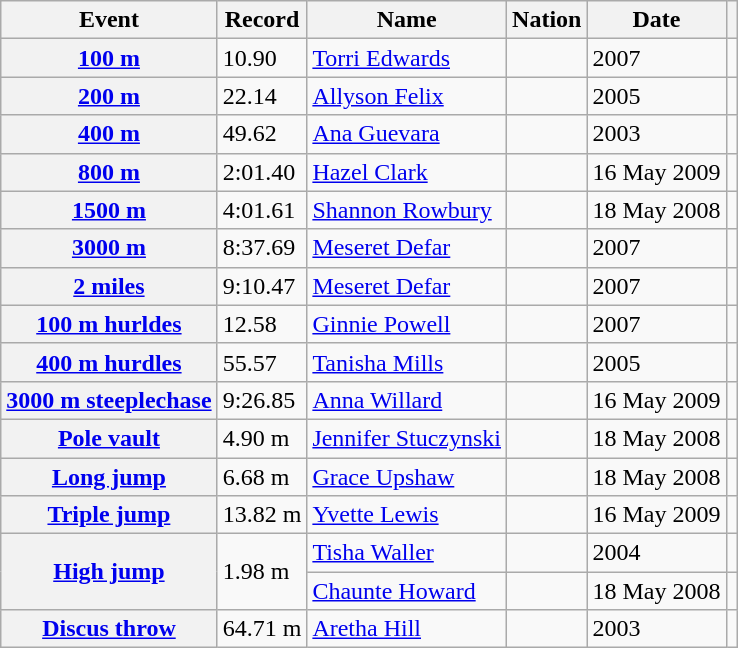<table class="wikitable plainrowheaders sticky-header">
<tr>
<th scope="col">Event</th>
<th scope="col">Record</th>
<th scope="col">Name</th>
<th scope="col">Nation</th>
<th scope="col">Date</th>
<th scope="col"></th>
</tr>
<tr>
<th scope="row"><a href='#'>100 m</a></th>
<td>10.90</td>
<td><a href='#'>Torri Edwards</a></td>
<td></td>
<td>2007</td>
<td></td>
</tr>
<tr>
<th scope="row"><a href='#'>200 m</a></th>
<td>22.14</td>
<td><a href='#'>Allyson Felix</a></td>
<td></td>
<td>2005</td>
<td></td>
</tr>
<tr>
<th scope="row"><a href='#'>400 m</a></th>
<td>49.62</td>
<td><a href='#'>Ana Guevara</a></td>
<td></td>
<td>2003</td>
<td></td>
</tr>
<tr>
<th scope="row"><a href='#'>800 m</a></th>
<td>2:01.40</td>
<td><a href='#'>Hazel Clark</a></td>
<td></td>
<td>16 May 2009</td>
<td></td>
</tr>
<tr>
<th scope="row"><a href='#'>1500 m</a></th>
<td>4:01.61</td>
<td><a href='#'>Shannon Rowbury</a></td>
<td></td>
<td>18 May 2008</td>
<td></td>
</tr>
<tr>
<th scope="row"><a href='#'>3000 m</a></th>
<td>8:37.69</td>
<td><a href='#'>Meseret Defar</a></td>
<td></td>
<td>2007</td>
<td></td>
</tr>
<tr>
<th scope="row"><a href='#'>2 miles</a></th>
<td>9:10.47</td>
<td><a href='#'>Meseret Defar</a></td>
<td></td>
<td>2007</td>
<td></td>
</tr>
<tr>
<th scope="row"><a href='#'>100 m hurldes</a></th>
<td>12.58</td>
<td><a href='#'>Ginnie Powell</a></td>
<td></td>
<td>2007</td>
<td></td>
</tr>
<tr>
<th scope="row"><a href='#'>400 m hurdles</a></th>
<td>55.57</td>
<td><a href='#'>Tanisha Mills</a></td>
<td></td>
<td>2005</td>
<td></td>
</tr>
<tr>
<th scope="row"><a href='#'>3000 m steeplechase</a></th>
<td>9:26.85</td>
<td><a href='#'>Anna Willard</a></td>
<td></td>
<td>16 May 2009</td>
<td></td>
</tr>
<tr>
<th scope="row"><a href='#'>Pole vault</a></th>
<td>4.90 m</td>
<td><a href='#'>Jennifer Stuczynski</a></td>
<td></td>
<td>18 May 2008</td>
<td></td>
</tr>
<tr>
<th scope="row"><a href='#'>Long jump</a></th>
<td>6.68 m</td>
<td><a href='#'>Grace Upshaw</a></td>
<td></td>
<td>18 May 2008</td>
<td></td>
</tr>
<tr>
<th scope="row"><a href='#'>Triple jump</a></th>
<td>13.82 m</td>
<td><a href='#'>Yvette Lewis</a></td>
<td></td>
<td>16 May 2009</td>
<td></td>
</tr>
<tr>
<th scope="rowgroup" rowspan="2"><a href='#'>High jump</a></th>
<td rowspan="2">1.98 m</td>
<td><a href='#'>Tisha Waller</a></td>
<td></td>
<td>2004</td>
<td></td>
</tr>
<tr>
<td><a href='#'>Chaunte Howard</a></td>
<td></td>
<td>18 May 2008</td>
<td></td>
</tr>
<tr>
<th scope="row"><a href='#'>Discus throw</a></th>
<td>64.71 m</td>
<td><a href='#'>Aretha Hill</a></td>
<td></td>
<td>2003</td>
<td></td>
</tr>
</table>
